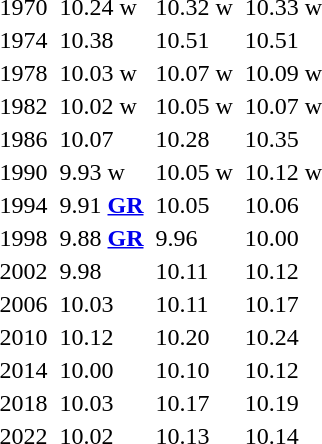<table>
<tr>
<td>1970</td>
<td></td>
<td>10.24 w</td>
<td></td>
<td>10.32 w</td>
<td></td>
<td>10.33 w</td>
</tr>
<tr>
<td>1974</td>
<td></td>
<td>10.38</td>
<td></td>
<td>10.51</td>
<td></td>
<td>10.51</td>
</tr>
<tr>
<td>1978</td>
<td></td>
<td>10.03 w</td>
<td></td>
<td>10.07 w</td>
<td></td>
<td>10.09 w</td>
</tr>
<tr>
<td>1982</td>
<td></td>
<td>10.02 w</td>
<td></td>
<td>10.05 w</td>
<td></td>
<td>10.07 w</td>
</tr>
<tr>
<td>1986</td>
<td></td>
<td>10.07</td>
<td></td>
<td>10.28</td>
<td></td>
<td>10.35</td>
</tr>
<tr>
<td>1990</td>
<td></td>
<td>9.93 w</td>
<td></td>
<td>10.05 w</td>
<td></td>
<td>10.12 w</td>
</tr>
<tr>
<td>1994</td>
<td></td>
<td>9.91 <strong><a href='#'>GR</a></strong></td>
<td></td>
<td>10.05</td>
<td></td>
<td>10.06</td>
</tr>
<tr>
<td>1998</td>
<td></td>
<td>9.88 <strong><a href='#'>GR</a></strong></td>
<td></td>
<td>9.96</td>
<td></td>
<td>10.00</td>
</tr>
<tr>
<td>2002</td>
<td></td>
<td>9.98</td>
<td></td>
<td>10.11</td>
<td></td>
<td>10.12</td>
</tr>
<tr>
<td>2006</td>
<td></td>
<td>10.03</td>
<td></td>
<td>10.11</td>
<td></td>
<td>10.17</td>
</tr>
<tr>
<td>2010</td>
<td></td>
<td>10.12</td>
<td></td>
<td>10.20</td>
<td></td>
<td>10.24</td>
</tr>
<tr>
<td>2014</td>
<td></td>
<td>10.00</td>
<td></td>
<td>10.10</td>
<td></td>
<td>10.12</td>
</tr>
<tr>
<td>2018</td>
<td></td>
<td>10.03</td>
<td></td>
<td>10.17</td>
<td></td>
<td>10.19</td>
</tr>
<tr>
<td>2022</td>
<td></td>
<td>10.02</td>
<td></td>
<td>10.13</td>
<td></td>
<td>10.14</td>
</tr>
</table>
